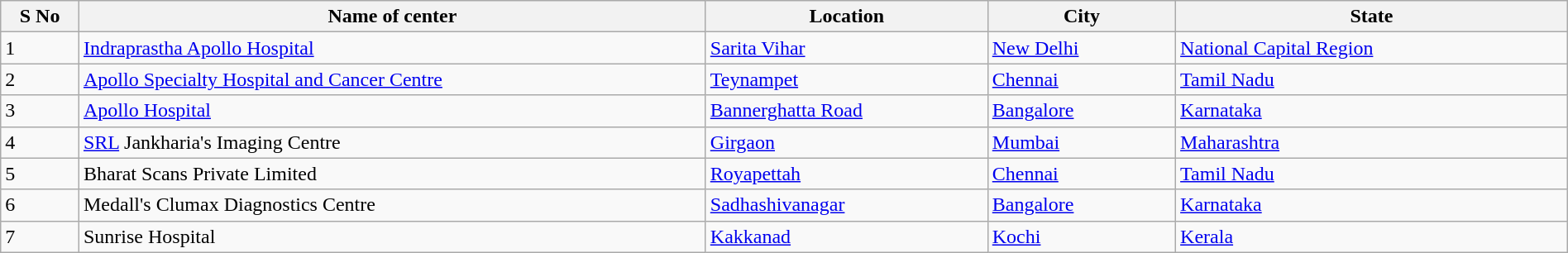<table class="wikitable" style="width:100%;" style="text-align:center;">
<tr>
<th width=5%>S No</th>
<th style="width:40%;">Name of center</th>
<th style="width:18%;">Location</th>
<th style="width:12%;">City</th>
<th style="width:25%;">State</th>
</tr>
<tr>
<td>1</td>
<td><a href='#'>Indraprastha Apollo Hospital</a></td>
<td><a href='#'>Sarita Vihar</a></td>
<td><a href='#'>New Delhi</a></td>
<td><a href='#'>National Capital Region</a></td>
</tr>
<tr>
<td>2</td>
<td><a href='#'>Apollo Specialty Hospital and Cancer Centre</a></td>
<td><a href='#'>Teynampet</a></td>
<td><a href='#'>Chennai</a></td>
<td><a href='#'>Tamil Nadu</a></td>
</tr>
<tr>
<td>3</td>
<td><a href='#'>Apollo Hospital</a></td>
<td><a href='#'>Bannerghatta Road</a></td>
<td><a href='#'>Bangalore</a></td>
<td><a href='#'>Karnataka</a></td>
</tr>
<tr>
<td>4</td>
<td><a href='#'>SRL</a> Jankharia's Imaging Centre</td>
<td><a href='#'>Girgaon</a></td>
<td><a href='#'>Mumbai</a></td>
<td><a href='#'>Maharashtra</a></td>
</tr>
<tr>
<td>5</td>
<td>Bharat Scans Private Limited</td>
<td><a href='#'>Royapettah</a></td>
<td><a href='#'>Chennai</a></td>
<td><a href='#'>Tamil Nadu</a></td>
</tr>
<tr>
<td>6</td>
<td>Medall's Clumax Diagnostics Centre</td>
<td><a href='#'>Sadhashivanagar</a></td>
<td><a href='#'>Bangalore</a></td>
<td><a href='#'>Karnataka</a></td>
</tr>
<tr>
<td>7</td>
<td>Sunrise Hospital</td>
<td><a href='#'>Kakkanad</a></td>
<td><a href='#'>Kochi</a></td>
<td><a href='#'>Kerala</a></td>
</tr>
</table>
